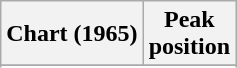<table class="wikitable sortable">
<tr>
<th align="left">Chart (1965)</th>
<th style="text-align:center;">Peak<br>position</th>
</tr>
<tr>
</tr>
<tr>
</tr>
<tr>
</tr>
<tr>
</tr>
<tr>
</tr>
</table>
